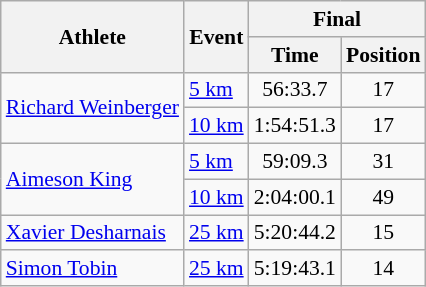<table class="wikitable" border="1" style="font-size:90%">
<tr>
<th rowspan=2>Athlete</th>
<th rowspan=2>Event</th>
<th colspan=2>Final</th>
</tr>
<tr>
<th>Time</th>
<th>Position</th>
</tr>
<tr>
<td rowspan=2><a href='#'>Richard Weinberger</a></td>
<td><a href='#'>5 km</a></td>
<td align=center>56:33.7</td>
<td align=center>17</td>
</tr>
<tr>
<td><a href='#'>10 km</a></td>
<td align=center>1:54:51.3</td>
<td align=center>17</td>
</tr>
<tr>
<td rowspan=2><a href='#'>Aimeson King</a></td>
<td><a href='#'>5 km</a></td>
<td align=center>59:09.3</td>
<td align=center>31</td>
</tr>
<tr>
<td><a href='#'>10 km</a></td>
<td align=center>2:04:00.1</td>
<td align=center>49</td>
</tr>
<tr>
<td rowspan=1><a href='#'>Xavier Desharnais</a></td>
<td><a href='#'>25 km</a></td>
<td align=center>5:20:44.2</td>
<td align=center>15</td>
</tr>
<tr>
<td rowspan=1><a href='#'>Simon Tobin</a></td>
<td><a href='#'>25 km</a></td>
<td align=center>5:19:43.1</td>
<td align=center>14</td>
</tr>
</table>
